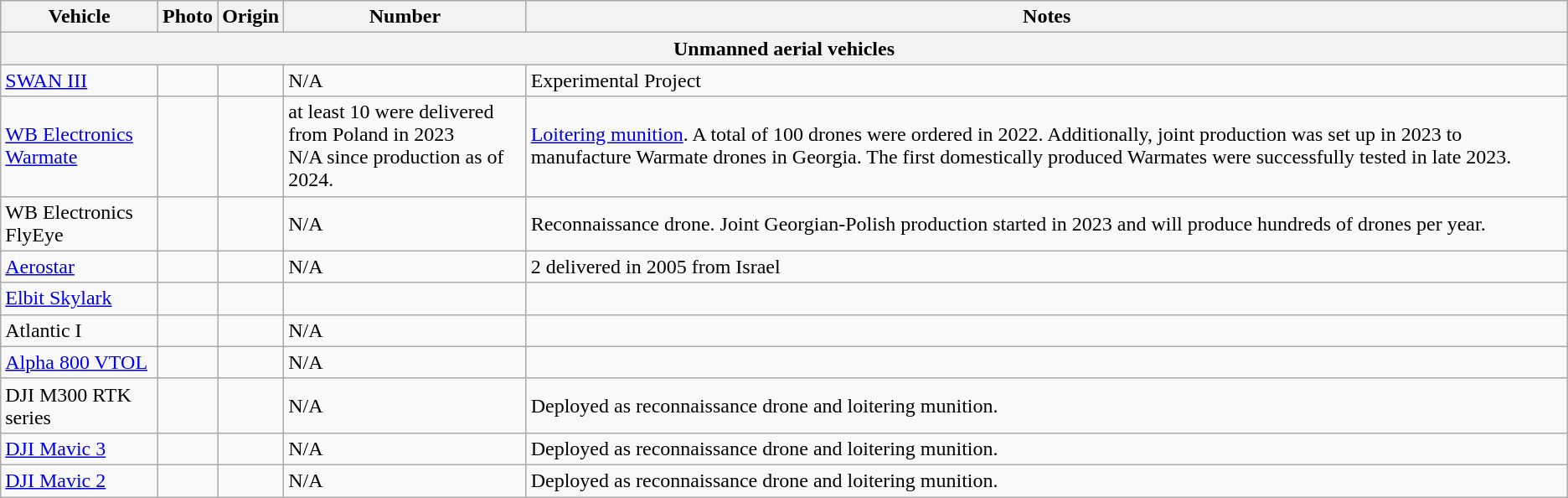<table class="wikitable mw-collapsible">
<tr>
<th>Vehicle</th>
<th>Photo</th>
<th>Origin</th>
<th>Number</th>
<th>Notes</th>
</tr>
<tr>
<th colspan="5">Unmanned aerial vehicles</th>
</tr>
<tr>
<td><a href='#'>SWAN III</a></td>
<td></td>
<td><br></td>
<td>N/A</td>
<td>Experimental Project</td>
</tr>
<tr>
<td><a href='#'>WB Electronics Warmate</a></td>
<td></td>
<td><br></td>
<td>at least 10 were delivered from Poland in 2023<br>N/A since production as of 2024.</td>
<td><a href='#'>Loitering munition</a>. A total of 100 drones were ordered in 2022. Additionally, joint production was set up in 2023 to manufacture Warmate drones in Georgia. The first domestically produced Warmates were successfully tested in late 2023.</td>
</tr>
<tr>
<td>WB Electronics FlyEye</td>
<td></td>
<td><br></td>
<td>N/A</td>
<td>Reconnaissance drone. Joint Georgian-Polish production started in 2023 and will produce hundreds of drones per year.</td>
</tr>
<tr>
<td><a href='#'>Aerostar</a></td>
<td></td>
<td></td>
<td>N/A</td>
<td>2 delivered in 2005 from Israel</td>
</tr>
<tr>
<td><a href='#'>Elbit Skylark</a></td>
<td></td>
<td></td>
<td></td>
<td></td>
</tr>
<tr>
<td>Atlantic I</td>
<td></td>
<td></td>
<td>N/A</td>
<td></td>
</tr>
<tr>
<td><a href='#'>Alpha 800 VTOL</a></td>
<td></td>
<td></td>
<td>N/A</td>
<td></td>
</tr>
<tr>
<td>DJI M300 RTK series</td>
<td></td>
<td></td>
<td>N/A</td>
<td>Deployed as reconnaissance drone and loitering munition.</td>
</tr>
<tr>
<td><a href='#'>DJI Mavic 3</a></td>
<td></td>
<td></td>
<td>N/A</td>
<td>Deployed as reconnaissance drone and loitering munition.</td>
</tr>
<tr>
<td><a href='#'>DJI Mavic 2</a></td>
<td></td>
<td></td>
<td>N/A</td>
<td>Deployed as reconnaissance drone and loitering munition.</td>
</tr>
</table>
